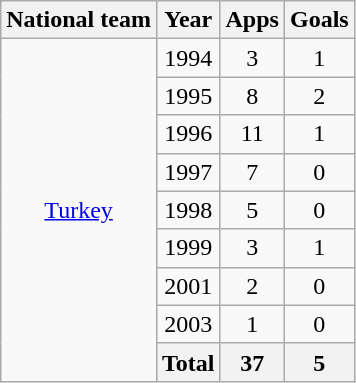<table class="wikitable" style="text-align: center;">
<tr>
<th>National team</th>
<th>Year</th>
<th>Apps</th>
<th>Goals</th>
</tr>
<tr>
<td rowspan="10"><a href='#'>Turkey</a></td>
<td>1994</td>
<td>3</td>
<td>1</td>
</tr>
<tr>
<td>1995</td>
<td>8</td>
<td>2</td>
</tr>
<tr>
<td>1996</td>
<td>11</td>
<td>1</td>
</tr>
<tr>
<td>1997</td>
<td>7</td>
<td>0</td>
</tr>
<tr>
<td>1998</td>
<td>5</td>
<td>0</td>
</tr>
<tr>
<td>1999</td>
<td>3</td>
<td>1</td>
</tr>
<tr>
<td>2001</td>
<td>2</td>
<td>0</td>
</tr>
<tr>
<td>2003</td>
<td>1</td>
<td>0</td>
</tr>
<tr>
<th>Total</th>
<th>37</th>
<th>5</th>
</tr>
</table>
